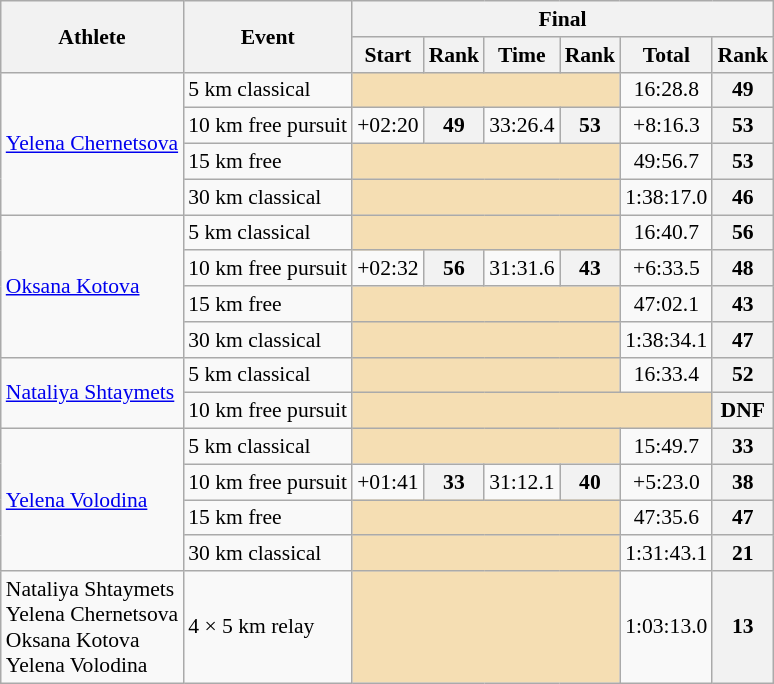<table class="wikitable" style="font-size:90%">
<tr>
<th rowspan="2">Athlete</th>
<th rowspan="2">Event</th>
<th colspan="6">Final</th>
</tr>
<tr>
<th>Start</th>
<th>Rank</th>
<th>Time</th>
<th>Rank</th>
<th>Total</th>
<th>Rank</th>
</tr>
<tr>
<td rowspan=4><a href='#'>Yelena Chernetsova</a></td>
<td>5 km classical</td>
<td colspan=4 bgcolor="wheat"></td>
<td align="center">16:28.8</td>
<th align="center">49</th>
</tr>
<tr>
<td>10 km free pursuit</td>
<td align="center">+02:20</td>
<th align="center">49</th>
<td align="center">33:26.4</td>
<th align="center">53</th>
<td align="center">+8:16.3</td>
<th align="center">53</th>
</tr>
<tr>
<td>15 km free</td>
<td colspan=4 bgcolor="wheat"></td>
<td align="center">49:56.7</td>
<th align="center">53</th>
</tr>
<tr>
<td>30 km classical</td>
<td colspan=4 bgcolor="wheat"></td>
<td align="center">1:38:17.0</td>
<th align="center">46</th>
</tr>
<tr>
<td rowspan=4><a href='#'>Oksana Kotova</a></td>
<td>5 km classical</td>
<td colspan=4 bgcolor="wheat"></td>
<td align="center">16:40.7</td>
<th align="center">56</th>
</tr>
<tr>
<td>10 km free pursuit</td>
<td align="center">+02:32</td>
<th align="center">56</th>
<td align="center">31:31.6</td>
<th align="center">43</th>
<td align="center">+6:33.5</td>
<th align="center">48</th>
</tr>
<tr>
<td>15 km free</td>
<td colspan=4 bgcolor="wheat"></td>
<td align="center">47:02.1</td>
<th align="center">43</th>
</tr>
<tr>
<td>30 km classical</td>
<td colspan=4 bgcolor="wheat"></td>
<td align="center">1:38:34.1</td>
<th align="center">47</th>
</tr>
<tr>
<td rowspan=2><a href='#'>Nataliya Shtaymets</a></td>
<td>5 km classical</td>
<td colspan=4 bgcolor="wheat"></td>
<td align="center">16:33.4</td>
<th align="center">52</th>
</tr>
<tr>
<td>10 km free pursuit</td>
<td colspan=5 bgcolor="wheat"></td>
<th align="center">DNF</th>
</tr>
<tr>
<td rowspan=4><a href='#'>Yelena Volodina</a></td>
<td>5 km classical</td>
<td colspan=4 bgcolor="wheat"></td>
<td align="center">15:49.7</td>
<th align="center">33</th>
</tr>
<tr>
<td>10 km free pursuit</td>
<td align="center">+01:41</td>
<th align="center">33</th>
<td align="center">31:12.1</td>
<th align="center">40</th>
<td align="center">+5:23.0</td>
<th align="center">38</th>
</tr>
<tr>
<td>15 km free</td>
<td colspan=4 bgcolor="wheat"></td>
<td align="center">47:35.6</td>
<th align="center">47</th>
</tr>
<tr>
<td>30 km classical</td>
<td colspan=4 bgcolor="wheat"></td>
<td align="center">1:31:43.1</td>
<th align="center">21</th>
</tr>
<tr>
<td rowspan=1>Nataliya Shtaymets<br>Yelena Chernetsova<br>Oksana Kotova<br>Yelena Volodina</td>
<td>4 × 5 km relay</td>
<td colspan=4 bgcolor="wheat"></td>
<td align="center">1:03:13.0</td>
<th align="center">13</th>
</tr>
</table>
